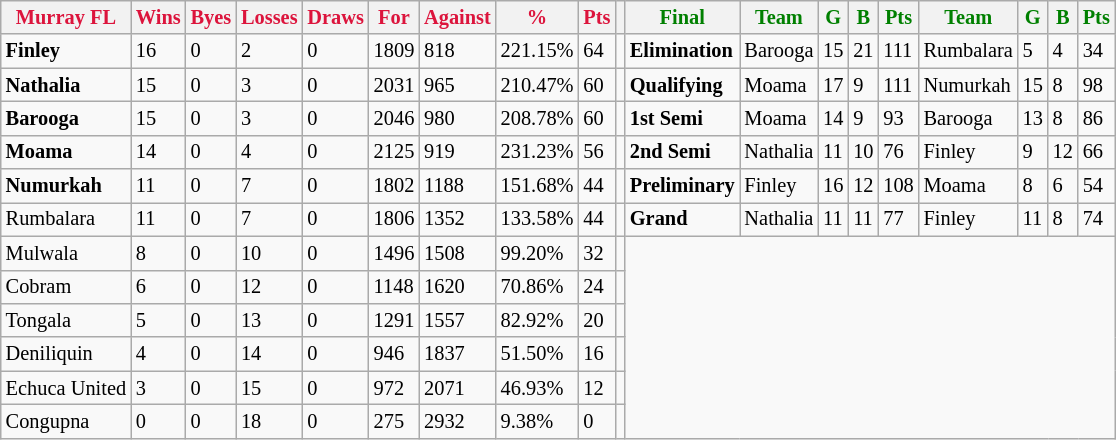<table style="font-size: 85%; text-align: left;" class="wikitable">
<tr>
<th style="color:crimson">Murray FL</th>
<th style="color:crimson">Wins</th>
<th style="color:crimson">Byes</th>
<th style="color:crimson">Losses</th>
<th style="color:crimson">Draws</th>
<th style="color:crimson">For</th>
<th style="color:crimson">Against</th>
<th style="color:crimson">%</th>
<th style="color:crimson">Pts</th>
<th></th>
<th style="color:green">Final</th>
<th style="color:green">Team</th>
<th style="color:green">G</th>
<th style="color:green">B</th>
<th style="color:green">Pts</th>
<th style="color:green">Team</th>
<th style="color:green">G</th>
<th style="color:green">B</th>
<th style="color:green">Pts</th>
</tr>
<tr>
<td><strong>	Finley	</strong></td>
<td>16</td>
<td>0</td>
<td>2</td>
<td>0</td>
<td>1809</td>
<td>818</td>
<td>221.15%</td>
<td>64</td>
<td></td>
<td><strong>Elimination</strong></td>
<td>Barooga</td>
<td>15</td>
<td>21</td>
<td>111</td>
<td>Rumbalara</td>
<td>5</td>
<td>4</td>
<td>34</td>
</tr>
<tr>
<td><strong>	Nathalia	</strong></td>
<td>15</td>
<td>0</td>
<td>3</td>
<td>0</td>
<td>2031</td>
<td>965</td>
<td>210.47%</td>
<td>60</td>
<td></td>
<td><strong>Qualifying</strong></td>
<td>Moama</td>
<td>17</td>
<td>9</td>
<td>111</td>
<td>Numurkah</td>
<td>15</td>
<td>8</td>
<td>98</td>
</tr>
<tr>
<td><strong>	Barooga	</strong></td>
<td>15</td>
<td>0</td>
<td>3</td>
<td>0</td>
<td>2046</td>
<td>980</td>
<td>208.78%</td>
<td>60</td>
<td></td>
<td><strong>1st Semi</strong></td>
<td>Moama</td>
<td>14</td>
<td>9</td>
<td>93</td>
<td>Barooga</td>
<td>13</td>
<td>8</td>
<td>86</td>
</tr>
<tr>
<td><strong>	Moama	</strong></td>
<td>14</td>
<td>0</td>
<td>4</td>
<td>0</td>
<td>2125</td>
<td>919</td>
<td>231.23%</td>
<td>56</td>
<td></td>
<td><strong>2nd Semi</strong></td>
<td>Nathalia</td>
<td>11</td>
<td>10</td>
<td>76</td>
<td>Finley</td>
<td>9</td>
<td>12</td>
<td>66</td>
</tr>
<tr>
<td><strong>	Numurkah	</strong></td>
<td>11</td>
<td>0</td>
<td>7</td>
<td>0</td>
<td>1802</td>
<td>1188</td>
<td>151.68%</td>
<td>44</td>
<td></td>
<td><strong>Preliminary</strong></td>
<td>Finley</td>
<td>16</td>
<td>12</td>
<td>108</td>
<td>Moama</td>
<td>8</td>
<td>6</td>
<td>54</td>
</tr>
<tr>
<td>Rumbalara</td>
<td>11</td>
<td>0</td>
<td>7</td>
<td>0</td>
<td>1806</td>
<td>1352</td>
<td>133.58%</td>
<td>44</td>
<td></td>
<td><strong>Grand</strong></td>
<td>Nathalia</td>
<td>11</td>
<td>11</td>
<td>77</td>
<td>Finley</td>
<td>11</td>
<td>8</td>
<td>74</td>
</tr>
<tr>
<td>Mulwala</td>
<td>8</td>
<td>0</td>
<td>10</td>
<td>0</td>
<td>1496</td>
<td>1508</td>
<td>99.20%</td>
<td>32</td>
<td></td>
</tr>
<tr>
<td>Cobram</td>
<td>6</td>
<td>0</td>
<td>12</td>
<td>0</td>
<td>1148</td>
<td>1620</td>
<td>70.86%</td>
<td>24</td>
<td></td>
</tr>
<tr>
<td>Tongala</td>
<td>5</td>
<td>0</td>
<td>13</td>
<td>0</td>
<td>1291</td>
<td>1557</td>
<td>82.92%</td>
<td>20</td>
<td></td>
</tr>
<tr>
<td>Deniliquin</td>
<td>4</td>
<td>0</td>
<td>14</td>
<td>0</td>
<td>946</td>
<td>1837</td>
<td>51.50%</td>
<td>16</td>
<td></td>
</tr>
<tr>
<td>Echuca United</td>
<td>3</td>
<td>0</td>
<td>15</td>
<td>0</td>
<td>972</td>
<td>2071</td>
<td>46.93%</td>
<td>12</td>
<td></td>
</tr>
<tr>
<td>Congupna</td>
<td>0</td>
<td>0</td>
<td>18</td>
<td>0</td>
<td>275</td>
<td>2932</td>
<td>9.38%</td>
<td>0</td>
<td></td>
</tr>
</table>
